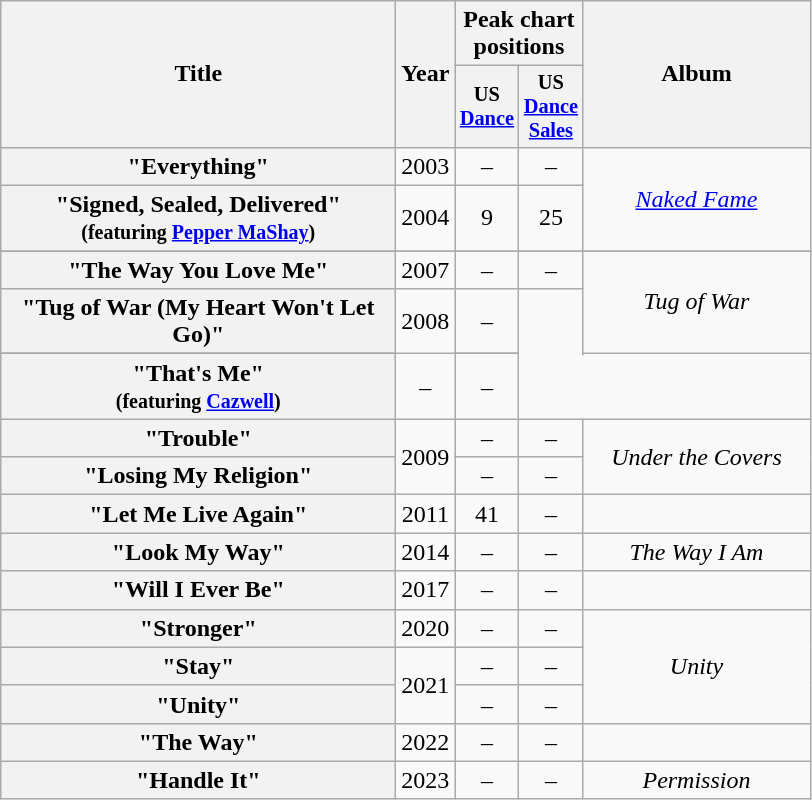<table class="wikitable plainrowheaders" style="text-align:center;">
<tr>
<th scope="col" rowspan="2" style="width:16em;">Title</th>
<th scope="col" rowspan="2">Year</th>
<th scope="col" colspan="2">Peak chart positions</th>
<th scope="col" rowspan="2" style="width:9em;">Album</th>
</tr>
<tr>
<th scope="col" style="width:2.5em;font-size:85%;">US<br><a href='#'>Dance</a><br></th>
<th scope="col" style="width:2.5em;font-size:85%;">US<br><a href='#'>Dance<br>Sales</a><br></th>
</tr>
<tr>
<th scope="row">"Everything"</th>
<td>2003</td>
<td>–</td>
<td>–</td>
<td rowspan="2"><em><a href='#'>Naked Fame</a></em></td>
</tr>
<tr>
<th scope="row">"Signed, Sealed, Delivered"<br><small>(featuring <a href='#'>Pepper MaShay</a>)</small></th>
<td>2004</td>
<td>9</td>
<td>25</td>
</tr>
<tr>
</tr>
<tr>
<th scope="row">"The Way You Love Me"</th>
<td>2007</td>
<td>–</td>
<td>–</td>
<td rowspan="3"><em>Tug of War</em></td>
</tr>
<tr>
<th scope="row">"Tug of War (My Heart Won't Let Go)"</th>
<td rowspan="2">2008</td>
<td>–</td>
</tr>
<tr>
</tr>
<tr>
<th scope="row">"That's Me"<br><small>(featuring <a href='#'>Cazwell</a>)</small></th>
<td>–</td>
<td>–</td>
</tr>
<tr>
<th scope="row">"Trouble"</th>
<td rowspan="2">2009</td>
<td>–</td>
<td>–</td>
<td rowspan="2"><em>Under the Covers</em></td>
</tr>
<tr>
<th scope="row">"Losing My Religion"</th>
<td>–</td>
<td>–</td>
</tr>
<tr>
<th scope="row">"Let Me Live Again"</th>
<td>2011</td>
<td>41</td>
<td>–</td>
<td></td>
</tr>
<tr>
<th scope="row">"Look My Way"</th>
<td>2014</td>
<td>–</td>
<td>–</td>
<td><em>The Way I Am</em></td>
</tr>
<tr>
<th scope="row">"Will I Ever Be"</th>
<td>2017</td>
<td>–</td>
<td>–</td>
<td></td>
</tr>
<tr>
<th scope="row">"Stronger"</th>
<td>2020</td>
<td>–</td>
<td>–</td>
<td rowspan="3"><em>Unity</em></td>
</tr>
<tr>
<th scope="row">"Stay"</th>
<td rowspan="2">2021</td>
<td>–</td>
<td>–</td>
</tr>
<tr>
<th scope="row">"Unity"</th>
<td>–</td>
<td>–</td>
</tr>
<tr>
<th scope="row">"The Way"</th>
<td>2022</td>
<td>–</td>
<td>–</td>
<td></td>
</tr>
<tr>
<th scope="row">"Handle It"</th>
<td>2023</td>
<td>–</td>
<td>–</td>
<td><em>Permission</em></td>
</tr>
</table>
